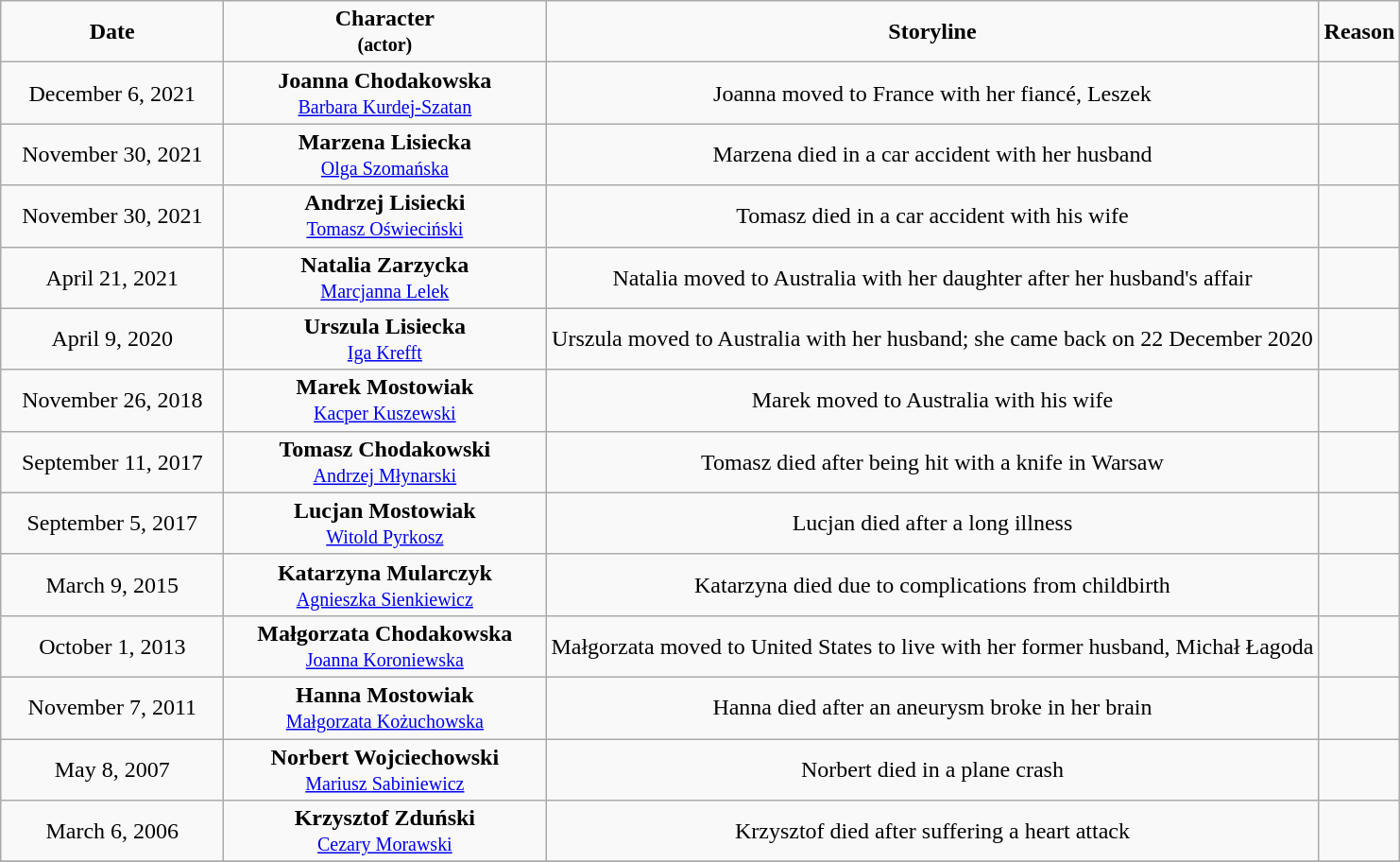<table class="wikitable" style="text-align:center">
<tr>
<td width="150"><strong>Date</strong></td>
<td width="220"><strong>Character<br><small>(actor)</small></strong></td>
<td><strong>Storyline</strong></td>
<td><strong>Reason</strong></td>
</tr>
<tr>
<td>December 6, 2021</td>
<td><strong>Joanna Chodakowska</strong><br><small><a href='#'>Barbara Kurdej-Szatan</a></small></td>
<td>Joanna moved to France with her fiancé, Leszek</td>
<td></td>
</tr>
<tr>
<td>November 30, 2021</td>
<td><strong>Marzena Lisiecka</strong><br><small><a href='#'>Olga Szomańska</a></small></td>
<td>Marzena died in a car accident with her husband</td>
<td></td>
</tr>
<tr>
<td>November 30, 2021</td>
<td><strong>Andrzej Lisiecki</strong><br><small><a href='#'>Tomasz Oświeciński</a></small></td>
<td>Tomasz died in a car accident with his wife</td>
<td></td>
</tr>
<tr>
<td>April 21, 2021</td>
<td><strong>Natalia Zarzycka</strong><br><small><a href='#'>Marcjanna Lelek</a></small></td>
<td>Natalia moved to Australia with her daughter after her husband's affair</td>
<td></td>
</tr>
<tr>
<td>April 9, 2020</td>
<td><strong>Urszula Lisiecka</strong><br><small><a href='#'>Iga Krefft</a></small></td>
<td>Urszula moved to Australia with her husband; she came back on 22 December 2020</td>
<td></td>
</tr>
<tr>
<td>November 26, 2018</td>
<td><strong>Marek Mostowiak</strong><br><small><a href='#'>Kacper Kuszewski</a></small></td>
<td>Marek moved to Australia with his wife</td>
<td></td>
</tr>
<tr>
<td>September 11, 2017</td>
<td><strong>Tomasz Chodakowski</strong><br><small><a href='#'>Andrzej Młynarski</a></small></td>
<td>Tomasz died after being hit with a knife in Warsaw</td>
<td></td>
</tr>
<tr>
<td>September 5, 2017</td>
<td><strong>Lucjan Mostowiak</strong><br><small><a href='#'>Witold Pyrkosz</a></small></td>
<td>Lucjan died after a long illness</td>
<td></td>
</tr>
<tr>
<td>March 9, 2015</td>
<td><strong>Katarzyna Mularczyk</strong><br><small><a href='#'>Agnieszka Sienkiewicz</a></small></td>
<td>Katarzyna died due to complications from childbirth</td>
<td></td>
</tr>
<tr>
<td>October 1, 2013</td>
<td><strong>Małgorzata Chodakowska</strong><br><small><a href='#'>Joanna Koroniewska</a></small></td>
<td>Małgorzata moved to United States to live with her former husband, Michał Łagoda</td>
<td></td>
</tr>
<tr>
<td>November 7, 2011</td>
<td><strong>Hanna Mostowiak</strong><br><small><a href='#'>Małgorzata Kożuchowska</a></small></td>
<td>Hanna died after an aneurysm broke in her brain</td>
<td></td>
</tr>
<tr>
<td>May 8, 2007</td>
<td><strong>Norbert Wojciechowski</strong><br><small><a href='#'>Mariusz Sabiniewicz</a></small></td>
<td>Norbert died in a plane crash</td>
<td></td>
</tr>
<tr>
<td>March 6, 2006</td>
<td><strong>Krzysztof Zduński</strong><br><small><a href='#'>Cezary Morawski</a></small></td>
<td>Krzysztof died after suffering a heart attack</td>
<td></td>
</tr>
<tr>
</tr>
</table>
